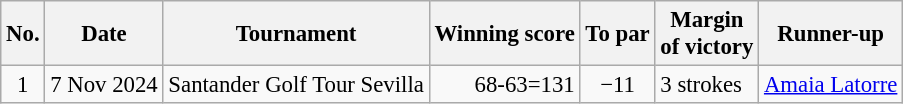<table class="wikitable" style="font-size:95%;">
<tr>
<th>No.</th>
<th>Date</th>
<th>Tournament</th>
<th>Winning score</th>
<th>To par</th>
<th>Margin<br>of victory</th>
<th>Runner-up</th>
</tr>
<tr>
<td align=center>1</td>
<td align=right>7 Nov 2024</td>
<td>Santander Golf Tour Sevilla</td>
<td align=right>68-63=131</td>
<td align=center>−11</td>
<td>3 strokes</td>
<td> <a href='#'>Amaia Latorre</a></td>
</tr>
</table>
